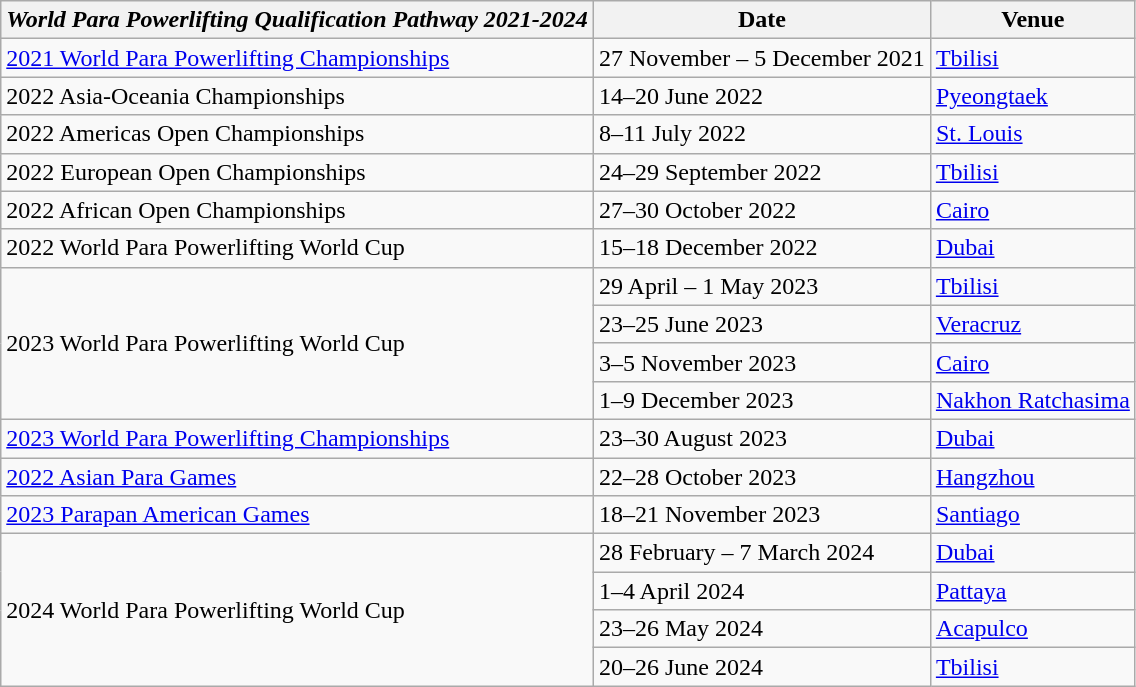<table class=wikitable>
<tr>
<th><em>World Para Powerlifting Qualification Pathway 2021-2024</em></th>
<th>Date</th>
<th>Venue</th>
</tr>
<tr>
<td><a href='#'>2021 World Para Powerlifting Championships</a></td>
<td>27 November – 5 December 2021</td>
<td> <a href='#'>Tbilisi</a></td>
</tr>
<tr>
<td>2022 Asia-Oceania Championships</td>
<td>14–20 June 2022</td>
<td> <a href='#'>Pyeongtaek</a></td>
</tr>
<tr>
<td>2022 Americas Open Championships</td>
<td>8–11 July 2022</td>
<td> <a href='#'>St. Louis</a></td>
</tr>
<tr>
<td>2022 European Open Championships</td>
<td>24–29 September 2022</td>
<td> <a href='#'>Tbilisi</a></td>
</tr>
<tr>
<td>2022 African Open Championships</td>
<td>27–30 October 2022</td>
<td> <a href='#'>Cairo</a></td>
</tr>
<tr>
<td>2022 World Para Powerlifting World Cup</td>
<td>15–18 December 2022</td>
<td> <a href='#'>Dubai</a></td>
</tr>
<tr>
<td rowspan=4>2023 World Para Powerlifting World Cup</td>
<td>29 April – 1 May 2023</td>
<td> <a href='#'>Tbilisi</a></td>
</tr>
<tr>
<td>23–25 June 2023</td>
<td> <a href='#'>Veracruz</a></td>
</tr>
<tr>
<td>3–5 November 2023</td>
<td> <a href='#'>Cairo</a></td>
</tr>
<tr>
<td>1–9 December 2023</td>
<td> <a href='#'>Nakhon Ratchasima</a></td>
</tr>
<tr>
<td><a href='#'>2023 World Para Powerlifting Championships</a></td>
<td>23–30 August 2023</td>
<td> <a href='#'>Dubai</a></td>
</tr>
<tr>
<td><a href='#'>2022 Asian Para Games</a></td>
<td>22–28 October 2023</td>
<td> <a href='#'>Hangzhou</a></td>
</tr>
<tr>
<td><a href='#'>2023 Parapan American Games</a></td>
<td>18–21 November 2023</td>
<td> <a href='#'>Santiago</a></td>
</tr>
<tr>
<td rowspan=5>2024 World Para Powerlifting World Cup</td>
<td>28 February – 7 March 2024</td>
<td> <a href='#'>Dubai</a></td>
</tr>
<tr>
<td>1–4 April 2024</td>
<td> <a href='#'>Pattaya</a></td>
</tr>
<tr>
<td>23–26 May 2024</td>
<td> <a href='#'>Acapulco</a></td>
</tr>
<tr>
<td>20–26 June 2024</td>
<td> <a href='#'>Tbilisi</a></td>
</tr>
</table>
